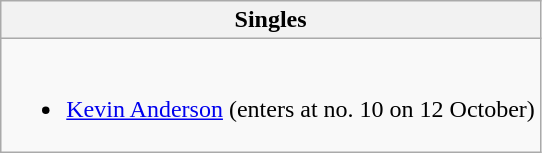<table class="wikitable collapsible collapsed">
<tr>
<th>Singles</th>
</tr>
<tr>
<td><br><ul><li> <a href='#'>Kevin Anderson</a> (enters at no. 10 on 12 October)</li></ul></td>
</tr>
</table>
